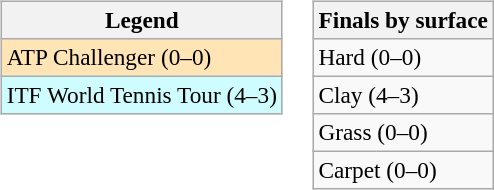<table>
<tr valign=top>
<td><br><table class=wikitable style=font-size:97%>
<tr>
<th>Legend</th>
</tr>
<tr bgcolor=moccasin>
<td>ATP Challenger (0–0)</td>
</tr>
<tr bgcolor=cffcff>
<td>ITF World Tennis Tour (4–3)</td>
</tr>
</table>
</td>
<td><br><table class=wikitable style=font-size:97%>
<tr>
<th>Finals by surface</th>
</tr>
<tr>
<td>Hard (0–0)</td>
</tr>
<tr>
<td>Clay (4–3)</td>
</tr>
<tr>
<td>Grass (0–0)</td>
</tr>
<tr>
<td>Carpet (0–0)</td>
</tr>
</table>
</td>
</tr>
</table>
